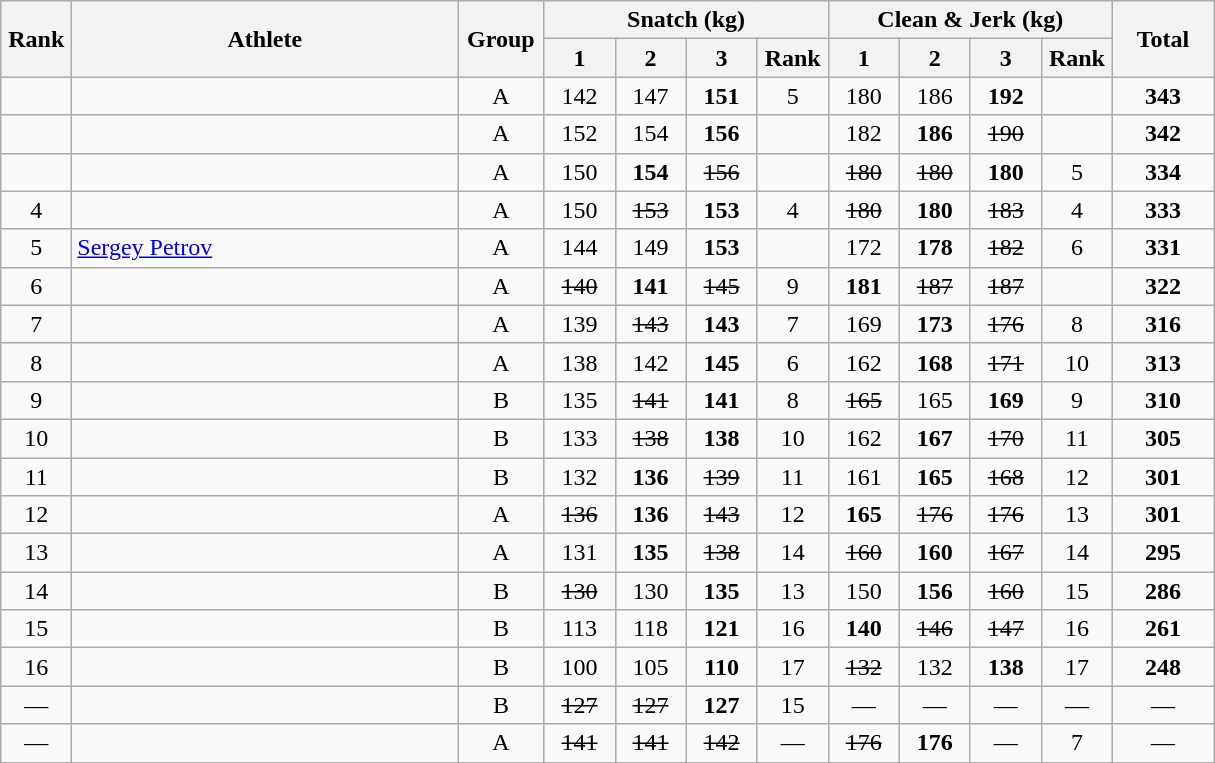<table class = "wikitable" style="text-align:center;">
<tr>
<th rowspan=2 width=40>Rank</th>
<th rowspan=2 width=250>Athlete</th>
<th rowspan=2 width=50>Group</th>
<th colspan=4>Snatch (kg)</th>
<th colspan=4>Clean & Jerk (kg)</th>
<th rowspan=2 width=60>Total</th>
</tr>
<tr>
<th width=40>1</th>
<th width=40>2</th>
<th width=40>3</th>
<th width=40>Rank</th>
<th width=40>1</th>
<th width=40>2</th>
<th width=40>3</th>
<th width=40>Rank</th>
</tr>
<tr>
<td><strong></strong></td>
<td align=left></td>
<td>A</td>
<td>142</td>
<td>147</td>
<td><strong>151</strong></td>
<td>5</td>
<td>180</td>
<td>186</td>
<td><strong>192</strong></td>
<td></td>
<td><strong>343</strong></td>
</tr>
<tr>
<td><strong></strong></td>
<td align=left></td>
<td>A</td>
<td>152</td>
<td>154</td>
<td><strong>156</strong></td>
<td></td>
<td>182</td>
<td><strong>186</strong></td>
<td><s>190</s></td>
<td></td>
<td><strong>342</strong></td>
</tr>
<tr>
<td></td>
<td align=left></td>
<td>A</td>
<td>150</td>
<td><strong>154</strong></td>
<td><s>156</s></td>
<td></td>
<td><s>180</s></td>
<td><s>180</s></td>
<td><strong>180</strong></td>
<td>5</td>
<td><strong>334</strong></td>
</tr>
<tr>
<td>4</td>
<td align=left></td>
<td>A</td>
<td>150</td>
<td><s>153</s></td>
<td><strong>153</strong></td>
<td>4</td>
<td><s>180</s></td>
<td><strong>180</strong></td>
<td><s>183</s></td>
<td>4</td>
<td><strong>333</strong></td>
</tr>
<tr>
<td>5</td>
<td align=left> <a href='#'>Sergey Petrov</a> </td>
<td>A</td>
<td>144</td>
<td>149</td>
<td><strong>153</strong></td>
<td></td>
<td>172</td>
<td><strong>178</strong></td>
<td><s>182</s></td>
<td>6</td>
<td><strong>331</strong></td>
</tr>
<tr>
<td>6</td>
<td align=left></td>
<td>A</td>
<td><s>140</s></td>
<td><strong>141</strong></td>
<td><s>145</s></td>
<td>9</td>
<td><strong>181</strong></td>
<td><s>187</s></td>
<td><s>187</s></td>
<td></td>
<td><strong>322</strong></td>
</tr>
<tr>
<td>7</td>
<td align=left></td>
<td>A</td>
<td>139</td>
<td><s>143</s></td>
<td><strong>143</strong></td>
<td>7</td>
<td>169</td>
<td><strong>173</strong></td>
<td><s>176</s></td>
<td>8</td>
<td><strong>316</strong></td>
</tr>
<tr>
<td>8</td>
<td align=left></td>
<td>A</td>
<td>138</td>
<td>142</td>
<td><strong>145</strong></td>
<td>6</td>
<td>162</td>
<td><strong>168</strong></td>
<td><s>171</s></td>
<td>10</td>
<td><strong>313</strong></td>
</tr>
<tr>
<td>9</td>
<td align=left></td>
<td>B</td>
<td>135</td>
<td><s>141</s></td>
<td><strong>141</strong></td>
<td>8</td>
<td><s>165</s></td>
<td>165</td>
<td><strong>169</strong></td>
<td>9</td>
<td><strong>310</strong></td>
</tr>
<tr>
<td>10</td>
<td align=left></td>
<td>B</td>
<td>133</td>
<td><s>138</s></td>
<td><strong>138</strong></td>
<td>10</td>
<td>162</td>
<td><strong>167</strong></td>
<td><s>170</s></td>
<td>11</td>
<td><strong>305</strong></td>
</tr>
<tr>
<td>11</td>
<td align=left></td>
<td>B</td>
<td>132</td>
<td><strong>136</strong></td>
<td><s>139</s></td>
<td>11</td>
<td>161</td>
<td><strong>165</strong></td>
<td><s>168</s></td>
<td>12</td>
<td><strong>301</strong></td>
</tr>
<tr>
<td>12</td>
<td align=left></td>
<td>A</td>
<td><s>136</s></td>
<td><strong>136</strong></td>
<td><s>143</s></td>
<td>12</td>
<td><strong>165</strong></td>
<td><s>176</s></td>
<td><s>176</s></td>
<td>13</td>
<td><strong>301</strong></td>
</tr>
<tr>
<td>13</td>
<td align=left></td>
<td>A</td>
<td>131</td>
<td><strong>135</strong></td>
<td><s>138</s></td>
<td>14</td>
<td><s>160</s></td>
<td><strong>160</strong></td>
<td><s>167</s></td>
<td>14</td>
<td><strong>295</strong></td>
</tr>
<tr>
<td>14</td>
<td align=left></td>
<td>B</td>
<td><s>130</s></td>
<td>130</td>
<td><strong>135</strong></td>
<td>13</td>
<td>150</td>
<td><strong>156</strong></td>
<td><s>160</s></td>
<td>15</td>
<td><strong>286</strong></td>
</tr>
<tr>
<td>15</td>
<td align=left></td>
<td>B</td>
<td>113</td>
<td>118</td>
<td><strong>121</strong></td>
<td>16</td>
<td><strong>140</strong></td>
<td><s>146</s></td>
<td><s>147</s></td>
<td>16</td>
<td><strong>261</strong></td>
</tr>
<tr>
<td>16</td>
<td align=left></td>
<td>B</td>
<td>100</td>
<td>105</td>
<td><strong>110</strong></td>
<td>17</td>
<td><s>132</s></td>
<td>132</td>
<td><strong>138</strong></td>
<td>17</td>
<td><strong>248</strong></td>
</tr>
<tr>
<td>—</td>
<td align=left></td>
<td>B</td>
<td><s>127</s></td>
<td><s>127</s></td>
<td><strong>127</strong></td>
<td>15</td>
<td>—</td>
<td>—</td>
<td>—</td>
<td>—</td>
<td>—</td>
</tr>
<tr>
<td>—</td>
<td align=left></td>
<td>A</td>
<td><s>141</s></td>
<td><s>141</s></td>
<td><s>142</s></td>
<td>—</td>
<td><s>176</s></td>
<td><strong>176</strong></td>
<td>—</td>
<td>7</td>
<td>—</td>
</tr>
</table>
